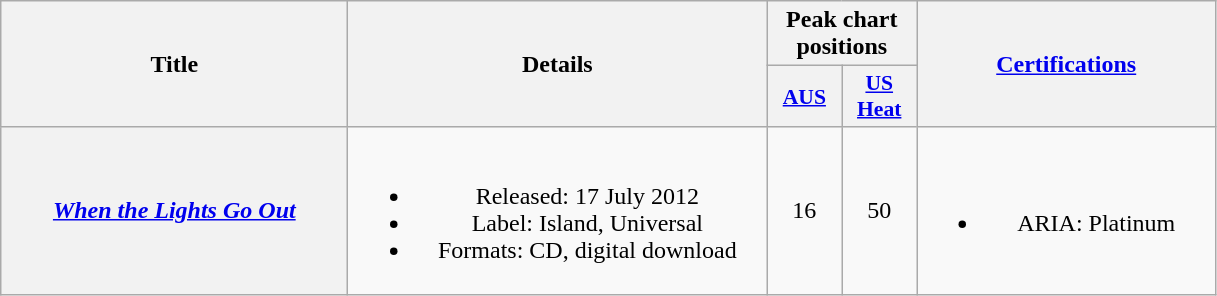<table class="wikitable plainrowheaders" style="text-align:center;" border="1">
<tr>
<th scope="col" rowspan="2" style="width:14em;">Title</th>
<th scope="col" rowspan="2" style="width:17em;">Details</th>
<th scope="col" colspan="2">Peak chart positions</th>
<th scope="col" rowspan="2" style="width:12em;"><a href='#'>Certifications</a></th>
</tr>
<tr>
<th scope="col" style="width:3em;font-size:90%;"><a href='#'>AUS</a><br></th>
<th scope="col" style="width:3em;font-size:90%;"><a href='#'>US<br>Heat</a><br></th>
</tr>
<tr>
<th scope="row"><em><a href='#'>When the Lights Go Out</a></em></th>
<td><br><ul><li>Released: 17 July 2012 </li><li>Label: Island, Universal</li><li>Formats: CD, digital download</li></ul></td>
<td>16</td>
<td>50</td>
<td><br><ul><li>ARIA: Platinum</li></ul></td>
</tr>
</table>
